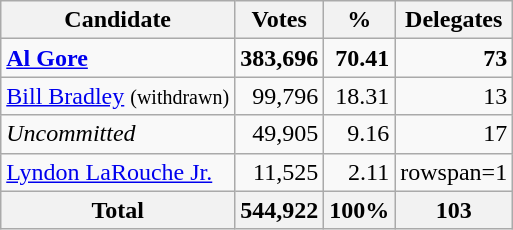<table class="wikitable sortable" style="text-align:right;">
<tr>
<th>Candidate</th>
<th>Votes</th>
<th>%</th>
<th>Delegates</th>
</tr>
<tr>
<td style="text-align:left;" data-sort-value="Gore, Al"><strong><a href='#'>Al Gore</a></strong></td>
<td><strong>383,696</strong></td>
<td><strong>70.41</strong></td>
<td><strong>73</strong></td>
</tr>
<tr>
<td style="text-align:left;" data-sort-value="Bradley, Bill"><a href='#'>Bill Bradley</a> <small>(withdrawn)</small></td>
<td>99,796</td>
<td>18.31</td>
<td>13</td>
</tr>
<tr>
<td style="text-align:left;" data-sort-value="ZZZ"><em>Uncommitted</em></td>
<td>49,905</td>
<td>9.16</td>
<td>17</td>
</tr>
<tr>
<td style="text-align:left;" data-sort-value="LaRouche Jr., Lyndon"><a href='#'>Lyndon LaRouche Jr.</a></td>
<td>11,525</td>
<td>2.11</td>
<td>rowspan=1 </td>
</tr>
<tr>
<th>Total</th>
<th>544,922</th>
<th>100%</th>
<th>103</th>
</tr>
</table>
